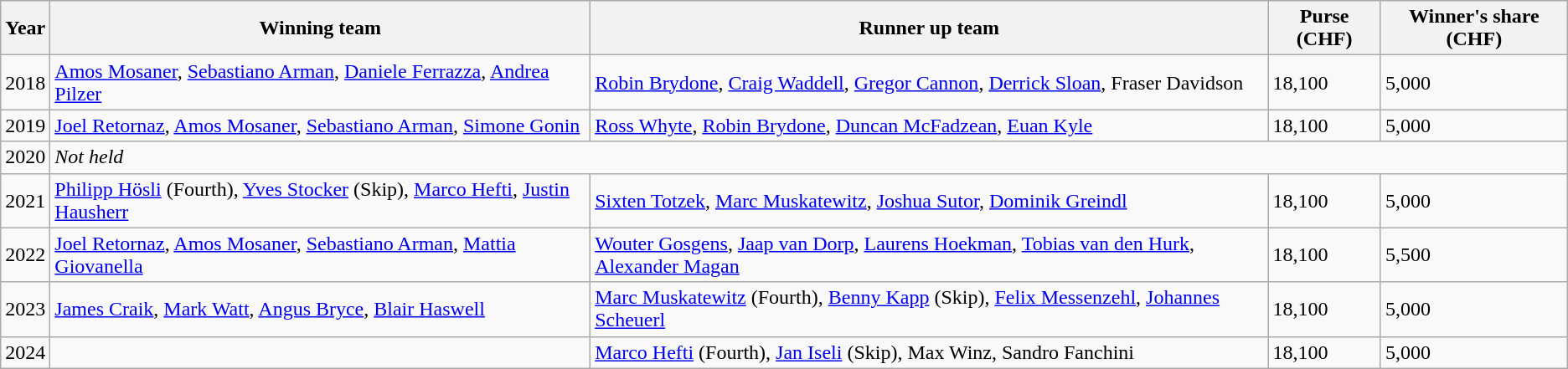<table class="wikitable">
<tr>
<th scope="col">Year</th>
<th scope="col">Winning team</th>
<th scope="col">Runner up team</th>
<th scope="col">Purse (CHF)</th>
<th scope="col">Winner's share (CHF)</th>
</tr>
<tr>
<td>2018</td>
<td> <a href='#'>Amos Mosaner</a>, <a href='#'>Sebastiano Arman</a>, <a href='#'>Daniele Ferrazza</a>, <a href='#'>Andrea Pilzer</a></td>
<td> <a href='#'>Robin Brydone</a>, <a href='#'>Craig Waddell</a>, <a href='#'>Gregor Cannon</a>, <a href='#'>Derrick Sloan</a>, Fraser Davidson</td>
<td>18,100</td>
<td>5,000</td>
</tr>
<tr>
<td>2019</td>
<td> <a href='#'>Joel Retornaz</a>, <a href='#'>Amos Mosaner</a>, <a href='#'>Sebastiano Arman</a>, <a href='#'>Simone Gonin</a></td>
<td> <a href='#'>Ross Whyte</a>, <a href='#'>Robin Brydone</a>, <a href='#'>Duncan McFadzean</a>, <a href='#'>Euan Kyle</a></td>
<td>18,100</td>
<td>5,000</td>
</tr>
<tr>
<td>2020</td>
<td colspan="4"><em>Not held</em></td>
</tr>
<tr>
<td>2021</td>
<td> <a href='#'>Philipp Hösli</a> (Fourth), <a href='#'>Yves Stocker</a> (Skip), <a href='#'>Marco Hefti</a>, <a href='#'>Justin Hausherr</a></td>
<td> <a href='#'>Sixten Totzek</a>, <a href='#'>Marc Muskatewitz</a>, <a href='#'>Joshua Sutor</a>, <a href='#'>Dominik Greindl</a></td>
<td>18,100</td>
<td>5,000</td>
</tr>
<tr>
<td>2022</td>
<td> <a href='#'>Joel Retornaz</a>, <a href='#'>Amos Mosaner</a>, <a href='#'>Sebastiano Arman</a>, <a href='#'>Mattia Giovanella</a></td>
<td> <a href='#'>Wouter Gosgens</a>, <a href='#'>Jaap van Dorp</a>, <a href='#'>Laurens Hoekman</a>, <a href='#'>Tobias van den Hurk</a>, <a href='#'>Alexander Magan</a></td>
<td>18,100</td>
<td>5,500</td>
</tr>
<tr>
<td>2023</td>
<td> <a href='#'>James Craik</a>, <a href='#'>Mark Watt</a>, <a href='#'>Angus Bryce</a>, <a href='#'>Blair Haswell</a></td>
<td> <a href='#'>Marc Muskatewitz</a> (Fourth), <a href='#'>Benny Kapp</a> (Skip), <a href='#'>Felix Messenzehl</a>, <a href='#'>Johannes Scheuerl</a></td>
<td>18,100</td>
<td>5,000</td>
</tr>
<tr>
<td>2024</td>
<td></td>
<td> <a href='#'>Marco Hefti</a> (Fourth), <a href='#'>Jan Iseli</a> (Skip), Max Winz, Sandro Fanchini</td>
<td>18,100</td>
<td>5,000</td>
</tr>
</table>
